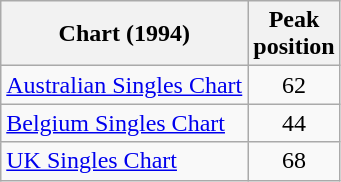<table class="wikitable sortable">
<tr>
<th>Chart (1994)</th>
<th>Peak<br>position</th>
</tr>
<tr>
<td><a href='#'>Australian Singles Chart</a></td>
<td style="text-align:center;">62</td>
</tr>
<tr>
<td><a href='#'>Belgium Singles Chart</a></td>
<td style="text-align:center;">44</td>
</tr>
<tr>
<td><a href='#'>UK Singles Chart</a></td>
<td style="text-align:center;">68</td>
</tr>
</table>
